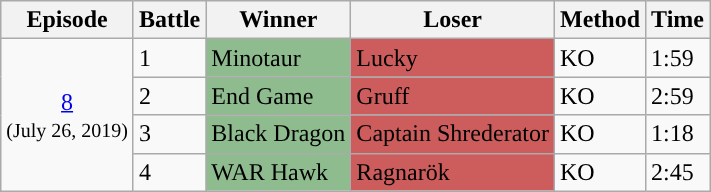<table class="wikitable">
<tr>
<th>Episode</th>
<th>Battle</th>
<th>Winner</th>
<th>Loser</th>
<th>Method</th>
<th>Time</th>
</tr>
<tr>
<td style="text-align:center;" rowspan="4"><a href='#'>8</a><br><small>(July 26, 2019)</small></td>
<td> 1</td>
<td style="background:DarkSeaGreen;">Minotaur</td>
<td style="background:IndianRed;">Lucky</td>
<td>KO</td>
<td>1:59</td>
</tr>
<tr>
<td>2</td>
<td style="background:DarkSeaGreen;">End Game</td>
<td style="background:IndianRed;">Gruff</td>
<td>KO</td>
<td>2:59</td>
</tr>
<tr>
<td>3</td>
<td style="background:DarkSeaGreen;">Black Dragon</td>
<td style="background:IndianRed;">Captain Shrederator</td>
<td>KO</td>
<td>1:18</td>
</tr>
<tr>
<td>4</td>
<td style="background:DarkSeaGreen;">WAR Hawk</td>
<td style="background:IndianRed;">Ragnarök</td>
<td>KO</td>
<td>2:45</td>
</tr>
</table>
